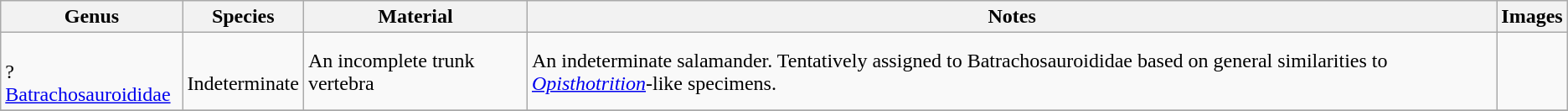<table class="wikitable sortable">
<tr>
<th>Genus</th>
<th>Species</th>
<th>Material</th>
<th>Notes</th>
<th>Images</th>
</tr>
<tr>
<td><br>?<a href='#'>Batrachosauroididae</a></td>
<td><br>Indeterminate</td>
<td>An incomplete trunk vertebra</td>
<td>An indeterminate salamander. Tentatively assigned to Batrachosauroididae based on general similarities to <em><a href='#'>Opisthotrition</a></em>-like specimens.</td>
<td></td>
</tr>
<tr>
</tr>
</table>
